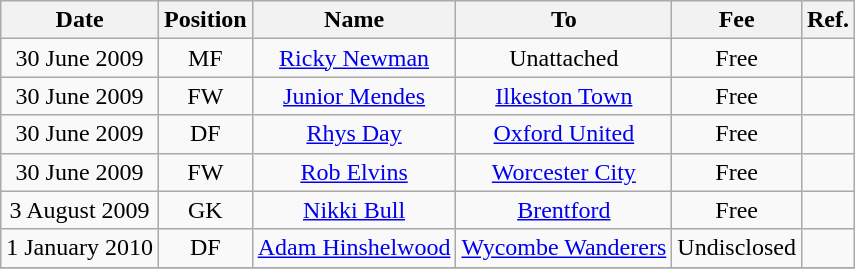<table class="wikitable" style="text-align:center;">
<tr>
<th width:120px;">Date</th>
<th width:50px;">Position</th>
<th width:150px;">Name</th>
<th width:200px;">To</th>
<th width:110px;">Fee</th>
<th width:25px;">Ref.</th>
</tr>
<tr>
<td>30 June 2009</td>
<td>MF</td>
<td><a href='#'>Ricky Newman</a></td>
<td>Unattached</td>
<td>Free</td>
<td></td>
</tr>
<tr>
<td>30 June 2009</td>
<td>FW</td>
<td><a href='#'>Junior Mendes</a></td>
<td><a href='#'>Ilkeston Town</a></td>
<td>Free</td>
<td></td>
</tr>
<tr>
<td>30 June 2009</td>
<td>DF</td>
<td><a href='#'>Rhys Day</a></td>
<td><a href='#'>Oxford United</a></td>
<td>Free</td>
<td></td>
</tr>
<tr>
<td>30 June 2009</td>
<td>FW</td>
<td><a href='#'>Rob Elvins</a></td>
<td><a href='#'>Worcester City</a></td>
<td>Free</td>
<td></td>
</tr>
<tr>
<td>3 August 2009</td>
<td>GK</td>
<td><a href='#'>Nikki Bull</a></td>
<td><a href='#'>Brentford</a></td>
<td>Free</td>
<td></td>
</tr>
<tr>
<td>1 January 2010</td>
<td>DF</td>
<td><a href='#'>Adam Hinshelwood</a></td>
<td><a href='#'>Wycombe Wanderers</a></td>
<td>Undisclosed</td>
<td></td>
</tr>
<tr>
</tr>
</table>
